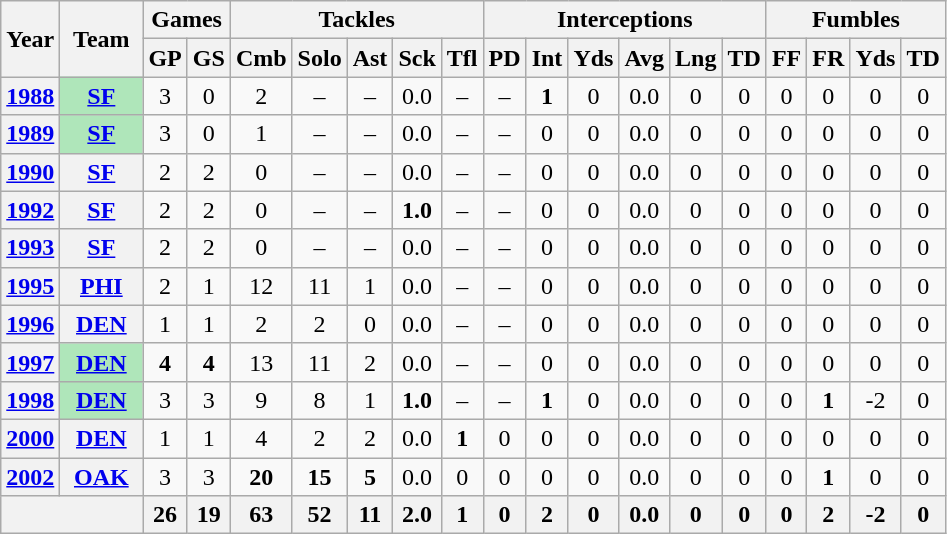<table class="wikitable" style="text-align:center;">
<tr>
<th rowspan="2">Year</th>
<th rowspan="2">Team</th>
<th colspan="2">Games</th>
<th colspan="5">Tackles</th>
<th colspan="6">Interceptions</th>
<th colspan="4">Fumbles</th>
</tr>
<tr>
<th>GP</th>
<th>GS</th>
<th>Cmb</th>
<th>Solo</th>
<th>Ast</th>
<th>Sck</th>
<th>Tfl</th>
<th>PD</th>
<th>Int</th>
<th>Yds</th>
<th>Avg</th>
<th>Lng</th>
<th>TD</th>
<th>FF</th>
<th>FR</th>
<th>Yds</th>
<th>TD</th>
</tr>
<tr>
<th><a href='#'>1988</a></th>
<th style="background:#afe6ba; width:3em;"><a href='#'>SF</a></th>
<td>3</td>
<td>0</td>
<td>2</td>
<td>–</td>
<td>–</td>
<td>0.0</td>
<td>–</td>
<td>–</td>
<td><strong>1</strong></td>
<td>0</td>
<td>0.0</td>
<td>0</td>
<td>0</td>
<td>0</td>
<td>0</td>
<td>0</td>
<td>0</td>
</tr>
<tr>
<th><a href='#'>1989</a></th>
<th style="background:#afe6ba; width:3em;"><a href='#'>SF</a></th>
<td>3</td>
<td>0</td>
<td>1</td>
<td>–</td>
<td>–</td>
<td>0.0</td>
<td>–</td>
<td>–</td>
<td>0</td>
<td>0</td>
<td>0.0</td>
<td>0</td>
<td>0</td>
<td>0</td>
<td>0</td>
<td>0</td>
<td>0</td>
</tr>
<tr>
<th><a href='#'>1990</a></th>
<th><a href='#'>SF</a></th>
<td>2</td>
<td>2</td>
<td>0</td>
<td>–</td>
<td>–</td>
<td>0.0</td>
<td>–</td>
<td>–</td>
<td>0</td>
<td>0</td>
<td>0.0</td>
<td>0</td>
<td>0</td>
<td>0</td>
<td>0</td>
<td>0</td>
<td>0</td>
</tr>
<tr>
<th><a href='#'>1992</a></th>
<th><a href='#'>SF</a></th>
<td>2</td>
<td>2</td>
<td>0</td>
<td>–</td>
<td>–</td>
<td><strong>1.0</strong></td>
<td>–</td>
<td>–</td>
<td>0</td>
<td>0</td>
<td>0.0</td>
<td>0</td>
<td>0</td>
<td>0</td>
<td>0</td>
<td>0</td>
<td>0</td>
</tr>
<tr>
<th><a href='#'>1993</a></th>
<th><a href='#'>SF</a></th>
<td>2</td>
<td>2</td>
<td>0</td>
<td>–</td>
<td>–</td>
<td>0.0</td>
<td>–</td>
<td>–</td>
<td>0</td>
<td>0</td>
<td>0.0</td>
<td>0</td>
<td>0</td>
<td>0</td>
<td>0</td>
<td>0</td>
<td>0</td>
</tr>
<tr>
<th><a href='#'>1995</a></th>
<th><a href='#'>PHI</a></th>
<td>2</td>
<td>1</td>
<td>12</td>
<td>11</td>
<td>1</td>
<td>0.0</td>
<td>–</td>
<td>–</td>
<td>0</td>
<td>0</td>
<td>0.0</td>
<td>0</td>
<td>0</td>
<td>0</td>
<td>0</td>
<td>0</td>
<td>0</td>
</tr>
<tr>
<th><a href='#'>1996</a></th>
<th><a href='#'>DEN</a></th>
<td>1</td>
<td>1</td>
<td>2</td>
<td>2</td>
<td>0</td>
<td>0.0</td>
<td>–</td>
<td>–</td>
<td>0</td>
<td>0</td>
<td>0.0</td>
<td>0</td>
<td>0</td>
<td>0</td>
<td>0</td>
<td>0</td>
<td>0</td>
</tr>
<tr>
<th><a href='#'>1997</a></th>
<th style="background:#afe6ba; width:3em;"><a href='#'>DEN</a></th>
<td><strong>4</strong></td>
<td><strong>4</strong></td>
<td>13</td>
<td>11</td>
<td>2</td>
<td>0.0</td>
<td>–</td>
<td>–</td>
<td>0</td>
<td>0</td>
<td>0.0</td>
<td>0</td>
<td>0</td>
<td>0</td>
<td>0</td>
<td>0</td>
<td>0</td>
</tr>
<tr>
<th><a href='#'>1998</a></th>
<th style="background:#afe6ba; width:3em;"><a href='#'>DEN</a></th>
<td>3</td>
<td>3</td>
<td>9</td>
<td>8</td>
<td>1</td>
<td><strong>1.0</strong></td>
<td>–</td>
<td>–</td>
<td><strong>1</strong></td>
<td>0</td>
<td>0.0</td>
<td>0</td>
<td>0</td>
<td>0</td>
<td><strong>1</strong></td>
<td>-2</td>
<td>0</td>
</tr>
<tr>
<th><a href='#'>2000</a></th>
<th><a href='#'>DEN</a></th>
<td>1</td>
<td>1</td>
<td>4</td>
<td>2</td>
<td>2</td>
<td>0.0</td>
<td><strong>1</strong></td>
<td>0</td>
<td>0</td>
<td>0</td>
<td>0.0</td>
<td>0</td>
<td>0</td>
<td>0</td>
<td>0</td>
<td>0</td>
<td>0</td>
</tr>
<tr>
<th><a href='#'>2002</a></th>
<th><a href='#'>OAK</a></th>
<td>3</td>
<td>3</td>
<td><strong>20</strong></td>
<td><strong>15</strong></td>
<td><strong>5</strong></td>
<td>0.0</td>
<td>0</td>
<td>0</td>
<td>0</td>
<td>0</td>
<td>0.0</td>
<td>0</td>
<td>0</td>
<td>0</td>
<td><strong>1</strong></td>
<td>0</td>
<td>0</td>
</tr>
<tr>
<th colspan="2"></th>
<th>26</th>
<th>19</th>
<th>63</th>
<th>52</th>
<th>11</th>
<th>2.0</th>
<th>1</th>
<th>0</th>
<th>2</th>
<th>0</th>
<th>0.0</th>
<th>0</th>
<th>0</th>
<th>0</th>
<th>2</th>
<th>-2</th>
<th>0</th>
</tr>
</table>
